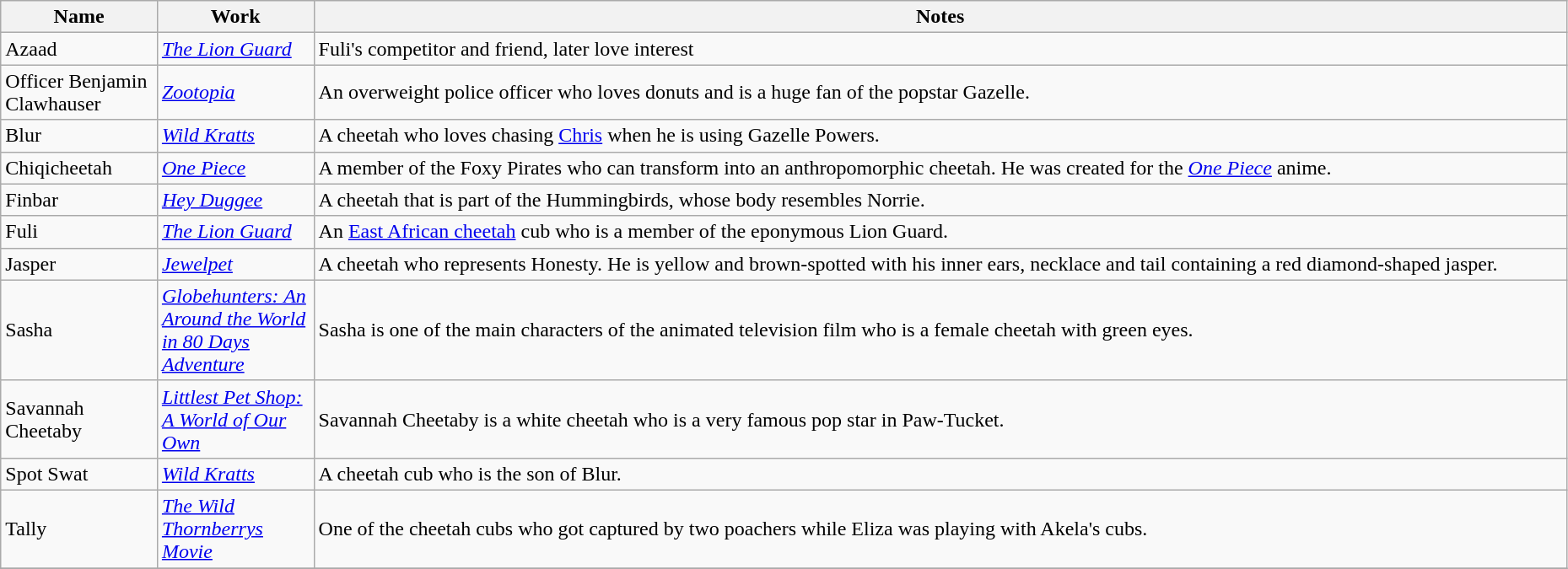<table class="wikitable sortable" style="width:98%">
<tr>
<th style="width:10%">Name</th>
<th style="width:10%">Work</th>
<th>Notes</th>
</tr>
<tr>
<td>Azaad</td>
<td><em><a href='#'>The Lion Guard</a></em></td>
<td>Fuli's competitor and friend, later love interest</td>
</tr>
<tr>
<td>Officer Benjamin Clawhauser</td>
<td><em><a href='#'>Zootopia</a></em></td>
<td>An overweight police officer who loves donuts and is a huge fan of the popstar Gazelle.</td>
</tr>
<tr>
<td>Blur</td>
<td><em><a href='#'>Wild Kratts</a></em></td>
<td>A cheetah who loves chasing <a href='#'>Chris</a> when he is using Gazelle Powers.</td>
</tr>
<tr>
<td>Chiqicheetah</td>
<td><em><a href='#'>One Piece</a></em></td>
<td>A member of the Foxy Pirates who can transform into an anthropomorphic cheetah. He was created for the <em><a href='#'>One Piece</a></em> anime.</td>
</tr>
<tr>
<td>Finbar</td>
<td><em><a href='#'>Hey Duggee</a></em></td>
<td>A cheetah that is part of the Hummingbirds, whose body resembles Norrie.</td>
</tr>
<tr>
<td>Fuli</td>
<td><em><a href='#'>The Lion Guard</a></em></td>
<td>An <a href='#'>East African cheetah</a> cub who is a member of the eponymous Lion Guard.</td>
</tr>
<tr>
<td>Jasper</td>
<td><em><a href='#'>Jewelpet</a></em></td>
<td>A cheetah who represents Honesty. He is yellow and brown-spotted with his inner ears, necklace and tail containing a red diamond-shaped jasper.</td>
</tr>
<tr>
<td>Sasha</td>
<td><em><a href='#'>Globehunters: An Around the World in 80 Days Adventure</a></em></td>
<td>Sasha is one of the main characters of the animated television film who is a female cheetah with green eyes.</td>
</tr>
<tr>
<td>Savannah Cheetaby</td>
<td><em><a href='#'>Littlest Pet Shop: A World of Our Own</a></em></td>
<td>Savannah Cheetaby is a white cheetah who is a very famous pop star in Paw-Tucket.</td>
</tr>
<tr>
<td>Spot Swat</td>
<td><em><a href='#'>Wild Kratts</a></em></td>
<td>A cheetah cub who is the son of Blur.</td>
</tr>
<tr>
<td>Tally</td>
<td><em><a href='#'>The Wild Thornberrys Movie</a></em></td>
<td>One of the cheetah cubs who got captured by two poachers while Eliza was playing with Akela's cubs.</td>
</tr>
<tr>
</tr>
</table>
